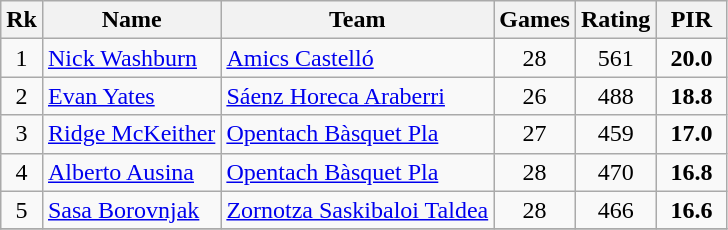<table class="wikitable" style="text-align: center;">
<tr>
<th>Rk</th>
<th>Name</th>
<th>Team</th>
<th>Games</th>
<th>Rating</th>
<th width=40>PIR</th>
</tr>
<tr>
<td>1</td>
<td align="left"> <a href='#'>Nick Washburn</a></td>
<td align="left"><a href='#'>Amics Castelló</a></td>
<td>28</td>
<td>561</td>
<td><strong>20.0</strong></td>
</tr>
<tr>
<td>2</td>
<td align="left"> <a href='#'>Evan Yates</a></td>
<td align="left"><a href='#'>Sáenz Horeca Araberri</a></td>
<td>26</td>
<td>488</td>
<td><strong>18.8</strong></td>
</tr>
<tr>
<td>3</td>
<td align="left"> <a href='#'>Ridge McKeither</a></td>
<td align="left"><a href='#'>Opentach Bàsquet Pla</a></td>
<td>27</td>
<td>459</td>
<td><strong>17.0</strong></td>
</tr>
<tr>
<td>4</td>
<td align="left"> <a href='#'>Alberto Ausina</a></td>
<td align="left"><a href='#'>Opentach Bàsquet Pla</a></td>
<td>28</td>
<td>470</td>
<td><strong>16.8</strong></td>
</tr>
<tr>
<td>5</td>
<td align="left"> <a href='#'>Sasa Borovnjak</a></td>
<td align="left"><a href='#'>Zornotza Saskibaloi Taldea</a></td>
<td>28</td>
<td>466</td>
<td><strong>16.6</strong></td>
</tr>
<tr>
</tr>
</table>
